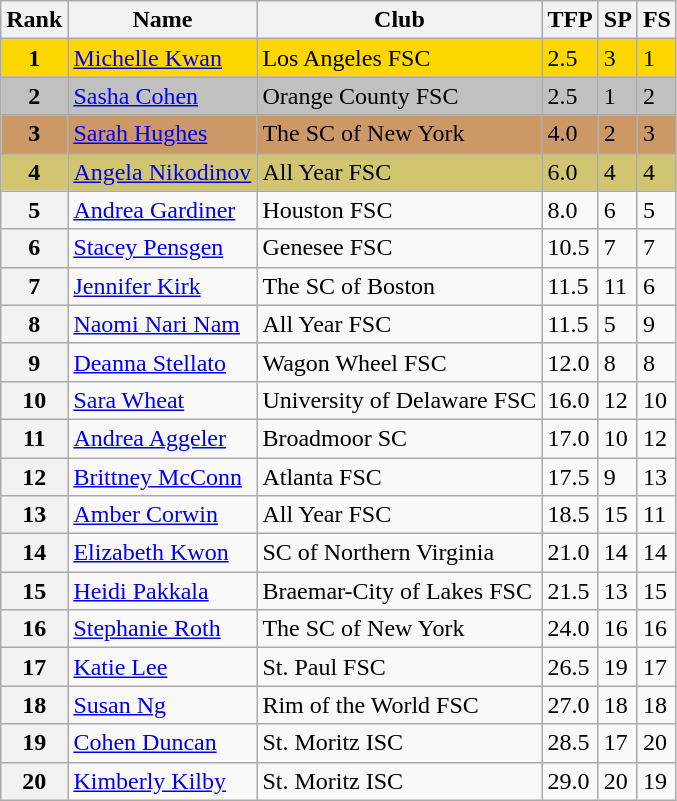<table class="wikitable">
<tr>
<th>Rank</th>
<th>Name</th>
<th>Club</th>
<th>TFP</th>
<th>SP</th>
<th>FS</th>
</tr>
<tr bgcolor="gold">
<td align="center"><strong>1</strong></td>
<td><a href='#'>Michelle Kwan</a></td>
<td>Los Angeles FSC</td>
<td>2.5</td>
<td>3</td>
<td>1</td>
</tr>
<tr bgcolor="silver">
<td align="center"><strong>2</strong></td>
<td><a href='#'>Sasha Cohen</a></td>
<td>Orange County FSC</td>
<td>2.5</td>
<td>1</td>
<td>2</td>
</tr>
<tr bgcolor="cc9966">
<td align="center"><strong>3</strong></td>
<td><a href='#'>Sarah Hughes</a></td>
<td>The SC of New York</td>
<td>4.0</td>
<td>2</td>
<td>3</td>
</tr>
<tr bgcolor="#d1c571">
<td align="center"><strong>4</strong></td>
<td><a href='#'>Angela Nikodinov</a></td>
<td>All Year FSC</td>
<td>6.0</td>
<td>4</td>
<td>4</td>
</tr>
<tr>
<th>5</th>
<td><a href='#'>Andrea Gardiner</a></td>
<td>Houston FSC</td>
<td>8.0</td>
<td>6</td>
<td>5</td>
</tr>
<tr>
<th>6</th>
<td><a href='#'>Stacey Pensgen</a></td>
<td>Genesee FSC</td>
<td>10.5</td>
<td>7</td>
<td>7</td>
</tr>
<tr>
<th>7</th>
<td><a href='#'>Jennifer Kirk</a></td>
<td>The SC of Boston</td>
<td>11.5</td>
<td>11</td>
<td>6</td>
</tr>
<tr>
<th>8</th>
<td><a href='#'>Naomi Nari Nam</a></td>
<td>All Year FSC</td>
<td>11.5</td>
<td>5</td>
<td>9</td>
</tr>
<tr>
<th>9</th>
<td><a href='#'>Deanna Stellato</a></td>
<td>Wagon Wheel FSC</td>
<td>12.0</td>
<td>8</td>
<td>8</td>
</tr>
<tr>
<th>10</th>
<td><a href='#'>Sara Wheat</a></td>
<td>University of Delaware FSC</td>
<td>16.0</td>
<td>12</td>
<td>10</td>
</tr>
<tr>
<th>11</th>
<td><a href='#'>Andrea Aggeler</a></td>
<td>Broadmoor SC</td>
<td>17.0</td>
<td>10</td>
<td>12</td>
</tr>
<tr>
<th>12</th>
<td><a href='#'>Brittney McConn</a></td>
<td>Atlanta FSC</td>
<td>17.5</td>
<td>9</td>
<td>13</td>
</tr>
<tr>
<th>13</th>
<td><a href='#'>Amber Corwin</a></td>
<td>All Year FSC</td>
<td>18.5</td>
<td>15</td>
<td>11</td>
</tr>
<tr>
<th>14</th>
<td><a href='#'>Elizabeth Kwon</a></td>
<td>SC of Northern Virginia</td>
<td>21.0</td>
<td>14</td>
<td>14</td>
</tr>
<tr>
<th>15</th>
<td><a href='#'>Heidi Pakkala</a></td>
<td>Braemar-City of Lakes FSC</td>
<td>21.5</td>
<td>13</td>
<td>15</td>
</tr>
<tr>
<th>16</th>
<td><a href='#'>Stephanie Roth</a></td>
<td>The SC of New York</td>
<td>24.0</td>
<td>16</td>
<td>16</td>
</tr>
<tr>
<th>17</th>
<td><a href='#'>Katie Lee</a></td>
<td>St. Paul FSC</td>
<td>26.5</td>
<td>19</td>
<td>17</td>
</tr>
<tr>
<th>18</th>
<td><a href='#'>Susan Ng</a></td>
<td>Rim of the World FSC</td>
<td>27.0</td>
<td>18</td>
<td>18</td>
</tr>
<tr>
<th>19</th>
<td><a href='#'>Cohen Duncan</a></td>
<td>St. Moritz ISC</td>
<td>28.5</td>
<td>17</td>
<td>20</td>
</tr>
<tr>
<th>20</th>
<td><a href='#'>Kimberly Kilby</a></td>
<td>St. Moritz ISC</td>
<td>29.0</td>
<td>20</td>
<td>19</td>
</tr>
</table>
